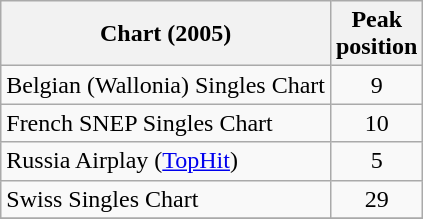<table class="wikitable sortable">
<tr>
<th align="left">Chart (2005)</th>
<th align="center">Peak<br>position</th>
</tr>
<tr>
<td align="left">Belgian (Wallonia) Singles Chart</td>
<td align="center">9</td>
</tr>
<tr>
<td align="left">French SNEP Singles Chart</td>
<td align="center">10</td>
</tr>
<tr>
<td>Russia Airplay (<a href='#'>TopHit</a>)</td>
<td align="center">5</td>
</tr>
<tr>
<td align="left">Swiss Singles Chart</td>
<td align="center">29</td>
</tr>
<tr>
</tr>
</table>
